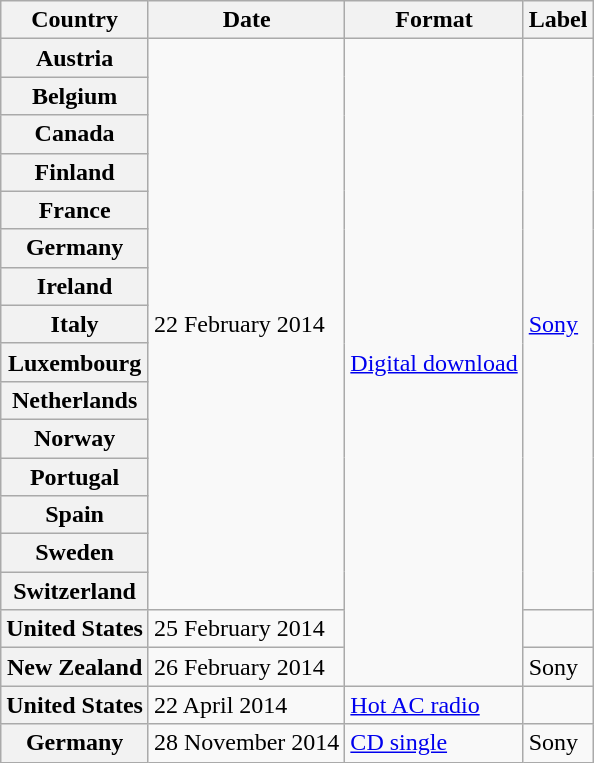<table class="wikitable plainrowheaders">
<tr>
<th>Country</th>
<th>Date</th>
<th>Format</th>
<th>Label</th>
</tr>
<tr>
<th scope="row">Austria</th>
<td rowspan="15">22 February 2014</td>
<td rowspan="17"><a href='#'>Digital download</a></td>
<td rowspan="15"><a href='#'>Sony</a></td>
</tr>
<tr>
<th scope="row">Belgium</th>
</tr>
<tr>
<th scope="row">Canada</th>
</tr>
<tr>
<th scope="row">Finland</th>
</tr>
<tr>
<th scope="row">France</th>
</tr>
<tr>
<th scope="row">Germany</th>
</tr>
<tr>
<th scope="row">Ireland</th>
</tr>
<tr>
<th scope="row">Italy</th>
</tr>
<tr>
<th scope="row">Luxembourg</th>
</tr>
<tr>
<th scope="row">Netherlands</th>
</tr>
<tr>
<th scope="row">Norway</th>
</tr>
<tr>
<th scope="row">Portugal</th>
</tr>
<tr>
<th scope="row">Spain</th>
</tr>
<tr>
<th scope="row">Sweden</th>
</tr>
<tr>
<th scope="row">Switzerland</th>
</tr>
<tr>
<th scope="row">United States</th>
<td>25 February 2014</td>
<td></td>
</tr>
<tr>
<th scope="row">New Zealand</th>
<td>26 February 2014</td>
<td>Sony</td>
</tr>
<tr>
<th scope="row">United States</th>
<td>22 April 2014</td>
<td><a href='#'>Hot AC radio</a></td>
<td></td>
</tr>
<tr>
<th scope="row">Germany</th>
<td>28 November 2014</td>
<td><a href='#'>CD single</a></td>
<td>Sony</td>
</tr>
</table>
